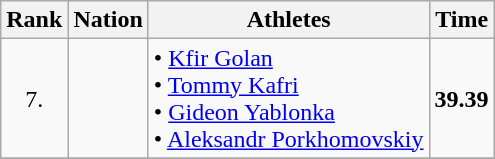<table class="wikitable" style="text-align:center">
<tr>
<th>Rank</th>
<th>Nation</th>
<th>Athletes</th>
<th>Time</th>
</tr>
<tr>
<td>7.</td>
<td align=left></td>
<td align=left>• <a href='#'>Kfir Golan</a><br>• <a href='#'>Tommy Kafri</a><br>• <a href='#'>Gideon Yablonka</a><br>• <a href='#'>Aleksandr Porkhomovskiy</a></td>
<td><strong>39.39</strong></td>
</tr>
<tr>
</tr>
</table>
